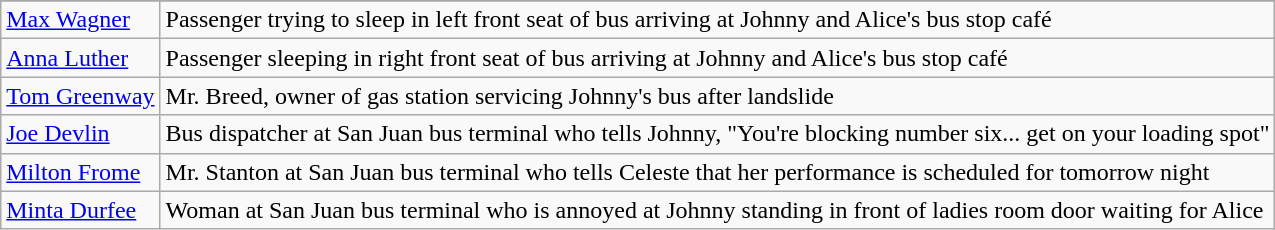<table class=wikitable>
<tr>
</tr>
<tr>
<td><a href='#'>Max Wagner</a></td>
<td>Passenger trying to sleep in left front seat of bus arriving at Johnny and Alice's bus stop café</td>
</tr>
<tr>
<td><a href='#'>Anna Luther</a></td>
<td>Passenger sleeping in right front seat of bus arriving at Johnny and Alice's bus stop café</td>
</tr>
<tr>
<td><a href='#'>Tom Greenway</a></td>
<td>Mr. Breed, owner of gas station servicing Johnny's bus after landslide</td>
</tr>
<tr>
<td><a href='#'>Joe Devlin</a></td>
<td>Bus dispatcher at San Juan bus terminal who tells Johnny, "You're blocking number six... get on your loading spot"</td>
</tr>
<tr>
<td><a href='#'>Milton Frome</a></td>
<td>Mr. Stanton at San Juan bus terminal who tells Celeste that her performance is scheduled for tomorrow night</td>
</tr>
<tr>
<td><a href='#'>Minta Durfee</a></td>
<td>Woman at San Juan bus terminal who is annoyed at Johnny standing in front of ladies room door waiting for Alice</td>
</tr>
</table>
